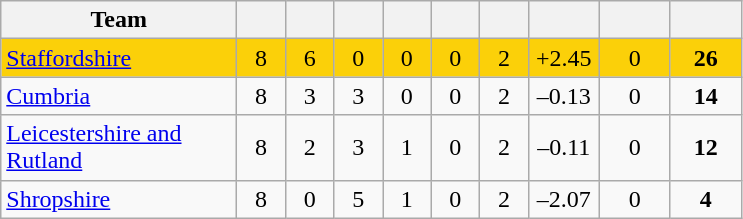<table class="wikitable" style="text-align:center">
<tr>
<th width="150">Team</th>
<th width="25"></th>
<th width="25"></th>
<th width="25"></th>
<th width="25"></th>
<th width="25"></th>
<th width="25"></th>
<th width="40"></th>
<th width="40"></th>
<th width="40"></th>
</tr>
<tr style="background:#fbd009">
<td style="text-align:left"><a href='#'>Staffordshire</a></td>
<td>8</td>
<td>6</td>
<td>0</td>
<td>0</td>
<td>0</td>
<td>2</td>
<td>+2.45</td>
<td>0</td>
<td><strong>26</strong></td>
</tr>
<tr>
<td style="text-align:left"><a href='#'>Cumbria</a></td>
<td>8</td>
<td>3</td>
<td>3</td>
<td>0</td>
<td>0</td>
<td>2</td>
<td>–0.13</td>
<td>0</td>
<td><strong>14</strong></td>
</tr>
<tr>
<td style="text-align:left"><a href='#'>Leicestershire and Rutland</a></td>
<td>8</td>
<td>2</td>
<td>3</td>
<td>1</td>
<td>0</td>
<td>2</td>
<td>–0.11</td>
<td>0</td>
<td><strong>12</strong></td>
</tr>
<tr>
<td style="text-align:left"><a href='#'>Shropshire</a></td>
<td>8</td>
<td>0</td>
<td>5</td>
<td>1</td>
<td>0</td>
<td>2</td>
<td>–2.07</td>
<td>0</td>
<td><strong>4</strong></td>
</tr>
</table>
